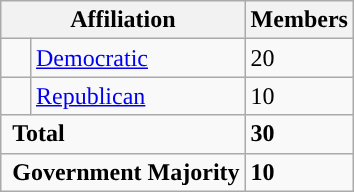<table class="wikitable">
<tr>
<th colspan="2">Affiliation</th>
<th>Members</th>
</tr>
<tr>
<td style="background-color:"> </td>
<td><a href='#'>Democratic</a></td>
<td>20</td>
</tr>
<tr>
<td style="background-color:"> </td>
<td><a href='#'>Republican</a></td>
<td>10</td>
</tr>
<tr>
<td colspan="2" rowspan="1"> <strong>Total</strong></td>
<td><strong>30</strong></td>
</tr>
<tr>
<td colspan="2" rowspan="1"> <strong>Government Majority</strong></td>
<td><strong>10</strong></td>
</tr>
</table>
